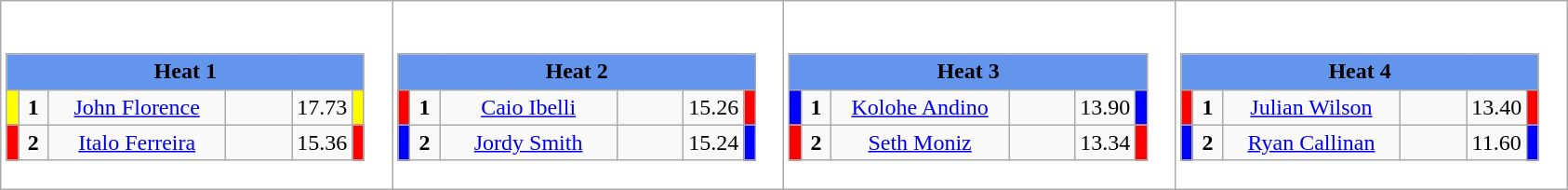<table class="wikitable" style="background:#fff;">
<tr>
<td><div><br><table class="wikitable">
<tr>
<td colspan="6"  style="text-align:center; background:#6495ed;"><strong>Heat 1</strong></td>
</tr>
<tr>
<td style="width:01px; background: #ff0;"></td>
<td style="width:14px; text-align:center;"><strong>1</strong></td>
<td style="width:120px; text-align:center;"><a href='#'>John Florence</a></td>
<td style="width:40px; text-align:center;"></td>
<td style="width:20px; text-align:center;">17.73</td>
<td style="width:01px; background: #ff0;"></td>
</tr>
<tr>
<td style="width:01px; background: #f00;"></td>
<td style="width:14px; text-align:center;"><strong>2</strong></td>
<td style="width:120px; text-align:center;"><a href='#'>Italo Ferreira</a></td>
<td style="width:40px; text-align:center;"></td>
<td style="width:20px; text-align:center;">15.36</td>
<td style="width:01px; background: #f00;"></td>
</tr>
</table>
</div></td>
<td><div><br><table class="wikitable">
<tr>
<td colspan="6"  style="text-align:center; background:#6495ed;"><strong>Heat 2</strong></td>
</tr>
<tr>
<td style="width:01px; background: #f00;"></td>
<td style="width:14px; text-align:center;"><strong>1</strong></td>
<td style="width:120px; text-align:center;"><a href='#'>Caio Ibelli</a></td>
<td style="width:40px; text-align:center;"></td>
<td style="width:20px; text-align:center;">15.26</td>
<td style="width:01px; background: #f00;"></td>
</tr>
<tr>
<td style="width:01px; background: #00f;"></td>
<td style="width:14px; text-align:center;"><strong>2</strong></td>
<td style="width:120px; text-align:center;"><a href='#'>Jordy Smith</a></td>
<td style="width:40px; text-align:center;"></td>
<td style="width:20px; text-align:center;">15.24</td>
<td style="width:01px; background: #00f;"></td>
</tr>
</table>
</div></td>
<td><div><br><table class="wikitable">
<tr>
<td colspan="6"  style="text-align:center; background:#6495ed;"><strong>Heat 3</strong></td>
</tr>
<tr>
<td style="width:01px; background: #00f;"></td>
<td style="width:14px; text-align:center;"><strong>1</strong></td>
<td style="width:120px; text-align:center;"><a href='#'>Kolohe Andino</a></td>
<td style="width:40px; text-align:center;"></td>
<td style="width:20px; text-align:center;">13.90</td>
<td style="width:01px; background: #00f;"></td>
</tr>
<tr>
<td style="width:01px; background: #f00;"></td>
<td style="width:14px; text-align:center;"><strong>2</strong></td>
<td style="width:120px; text-align:center;"><a href='#'>Seth Moniz</a></td>
<td style="width:40px; text-align:center;"></td>
<td style="width:20px; text-align:center;">13.34</td>
<td style="width:01px; background: #f00;"></td>
</tr>
</table>
</div></td>
<td><div><br><table class="wikitable">
<tr>
<td colspan="6"  style="text-align:center; background:#6495ed;"><strong>Heat 4</strong></td>
</tr>
<tr>
<td style="width:01px; background: #f00;"></td>
<td style="width:14px; text-align:center;"><strong>1</strong></td>
<td style="width:120px; text-align:center;"><a href='#'>Julian Wilson</a></td>
<td style="width:40px; text-align:center;"></td>
<td style="width:20px; text-align:center;">13.40</td>
<td style="width:01px; background: #f00;"></td>
</tr>
<tr>
<td style="width:01px; background: #00f;"></td>
<td style="width:14px; text-align:center;"><strong>2</strong></td>
<td style="width:120px; text-align:center;"><a href='#'>Ryan Callinan</a></td>
<td style="width:40px; text-align:center;"></td>
<td style="width:20px; text-align:center;">11.60</td>
<td style="width:01px; background: #00f;"></td>
</tr>
</table>
</div></td>
</tr>
</table>
